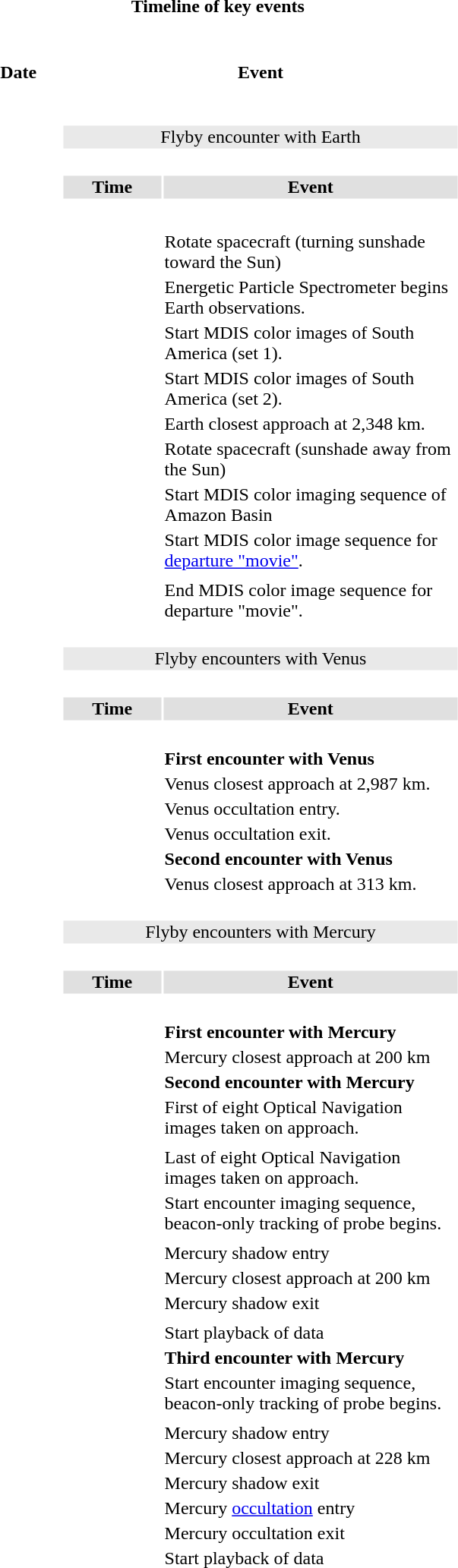<table style="float: right;">
<tr>
<th colspan="2">Timeline of key events</th>
</tr>
<tr>
<td><br><table cellspacing="0" cellpadding="0"  style="width:100%; margin:auto; border:0 solid #e6e6e6;">
<tr>
<td colspan="2"><br></td>
</tr>
<tr>
<th scope="col" style="width:75px;">Date</th>
<th scope="col" style="width:350px;">Event</th>
</tr>
<tr>
<td colspan="2"><br></td>
</tr>
<tr>
<td></td>
<td style="background:#f2f2f2;"></td>
</tr>
<tr>
<td></td>
<td><br><table class="collapsible collapsed" align="center" width = "100%">
<tr>
<th colspan="2" style="background-color:#e9e9e9;font-weight:normal;"> Flyby encounter with Earth</th>
</tr>
<tr>
<td colspan="2"><br></td>
</tr>
<tr style="background-color:#e0e0e0">
<th scope="col" width="75">Time</th>
<th scope="col" width="230">Event </th>
</tr>
<tr>
<td colspan="2"><br></td>
</tr>
<tr>
<td></td>
<td></td>
</tr>
<tr>
<td></td>
<td>Rotate spacecraft (turning sunshade toward the Sun)</td>
</tr>
<tr>
<td></td>
<td>Energetic Particle Spectrometer begins Earth observations.</td>
</tr>
<tr>
<td></td>
<td>Start MDIS color images of South America (set 1).</td>
</tr>
<tr>
<td></td>
<td>Start MDIS color images of South America (set 2).</td>
</tr>
<tr>
<td></td>
<td>Earth closest approach at 2,348 km.</td>
</tr>
<tr>
<td></td>
<td>Rotate spacecraft (sunshade away from the Sun)</td>
</tr>
<tr>
<td></td>
<td>Start MDIS color imaging sequence of Amazon Basin</td>
</tr>
<tr>
<td></td>
<td>Start MDIS color image sequence for <a href='#'>departure "movie"</a>.</td>
</tr>
<tr>
<td></td>
<td></td>
</tr>
<tr>
<td></td>
<td>End MDIS color image sequence for departure "movie".</td>
</tr>
</table>
</td>
</tr>
<tr>
<td></td>
<td><br><table class="collapsible collapsed" align="center" width = "100%">
<tr>
<th colspan="2" style="background-color:#e9e9e9;font-weight:normal;"> Flyby encounters with Venus</th>
</tr>
<tr>
<td colspan="2"><br></td>
</tr>
<tr style="background-color:#e0e0e0">
<th scope="col" width="75">Time</th>
<th scope="col" width="230">Event </th>
</tr>
<tr>
<td colspan="2"><br></td>
</tr>
<tr>
<td></td>
<td><strong>First encounter with Venus</strong></td>
</tr>
<tr>
<td></td>
<td>Venus closest approach at 2,987 km.</td>
</tr>
<tr>
<td></td>
<td>Venus occultation entry.</td>
</tr>
<tr>
<td></td>
<td>Venus occultation exit.</td>
</tr>
<tr>
<td></td>
<td><strong>Second encounter with Venus</strong></td>
</tr>
<tr>
<td></td>
<td>Venus closest approach at 313 km.</td>
</tr>
</table>
</td>
</tr>
<tr>
<td></td>
<td><br><table class="collapsible collapsed" align="center" width = "100%">
<tr>
<th colspan="2" style="background-color:#e9e9e9;font-weight:normal;"> Flyby encounters with Mercury</th>
</tr>
<tr>
<td colspan="2"><br></td>
</tr>
<tr style="background-color:#e0e0e0">
<th scope="col" width="75">Time</th>
<th scope="col" width="230">Event </th>
</tr>
<tr>
<td colspan="2"><br></td>
</tr>
<tr>
<td></td>
<td><strong>First encounter with Mercury</strong></td>
</tr>
<tr>
<td></td>
<td>Mercury closest approach at 200 km</td>
</tr>
<tr>
<td></td>
<td><strong>Second encounter with Mercury</strong></td>
</tr>
<tr>
<td></td>
<td>First of eight Optical Navigation images taken on approach.</td>
</tr>
<tr>
<td></td>
<td></td>
</tr>
<tr>
<td></td>
<td>Last of eight Optical Navigation images taken on approach.</td>
</tr>
<tr>
<td></td>
<td>Start encounter imaging sequence, beacon-only tracking of probe begins.</td>
</tr>
<tr>
<td></td>
<td></td>
</tr>
<tr>
<td></td>
<td>Mercury shadow entry</td>
</tr>
<tr>
<td></td>
<td>Mercury closest approach at 200 km</td>
</tr>
<tr>
<td></td>
<td>Mercury shadow exit</td>
</tr>
<tr>
<td></td>
<td></td>
</tr>
<tr>
<td></td>
<td>Start playback of data</td>
</tr>
<tr>
<td></td>
<td><strong>Third encounter with Mercury</strong></td>
</tr>
<tr>
<td></td>
<td>Start encounter imaging sequence, beacon-only tracking of probe begins.</td>
</tr>
<tr>
<td></td>
<td></td>
</tr>
<tr>
<td></td>
<td>Mercury shadow entry</td>
</tr>
<tr>
<td></td>
<td>Mercury closest approach at 228 km</td>
</tr>
<tr>
<td></td>
<td>Mercury shadow exit</td>
</tr>
<tr>
<td></td>
<td>Mercury <a href='#'>occultation</a> entry</td>
</tr>
<tr>
<td></td>
<td>Mercury occultation exit</td>
</tr>
<tr>
<td></td>
<td>Start playback of data</td>
</tr>
</table>
</td>
</tr>
<tr>
<td></td>
<td style="background:#f2f2f2;"></td>
</tr>
<tr>
<td></td>
<td style="background:#f2f2f2;"></td>
</tr>
<tr>
<td></td>
<td style="background:#f2f2f2;"></td>
</tr>
<tr>
<td></td>
<td style="background:#f2f2f2;"></td>
</tr>
</table>
</td>
</tr>
</table>
